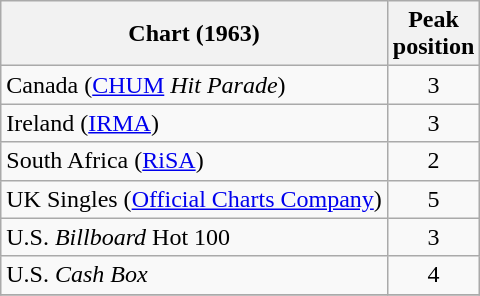<table class="wikitable sortable">
<tr>
<th align="left">Chart (1963)</th>
<th style="text-align:center;">Peak<br>position</th>
</tr>
<tr>
<td>Canada (<a href='#'>CHUM</a> <em>Hit Parade</em>)</td>
<td style="text-align:center;">3</td>
</tr>
<tr>
<td align="left">Ireland (<a href='#'>IRMA</a>)</td>
<td style="text-align:center;">3</td>
</tr>
<tr>
<td align="left">South Africa (<a href='#'>RiSA</a>)</td>
<td style="text-align:center;">2</td>
</tr>
<tr>
<td align="left">UK Singles (<a href='#'>Official Charts Company</a>)</td>
<td style="text-align:center;">5</td>
</tr>
<tr>
<td align="left">U.S. <em>Billboard</em> Hot 100</td>
<td style="text-align:center;">3</td>
</tr>
<tr>
<td align="left">U.S. <em>Cash Box</em></td>
<td style="text-align:center;">4</td>
</tr>
<tr>
</tr>
</table>
